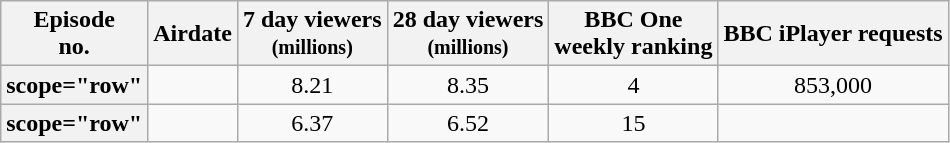<table class="wikitable" style="text-align:center;">
<tr>
<th scope="col">Episode<br>no.</th>
<th scope="col">Airdate</th>
<th scope="col">7 day viewers<br><small>(millions)</small></th>
<th scope="col">28 day viewers<br><small>(millions)</small></th>
<th scope="col">BBC One<br>weekly ranking</th>
<th scope="col">BBC iPlayer requests</th>
</tr>
<tr>
<th>scope="row" </th>
<td></td>
<td>8.21</td>
<td>8.35</td>
<td>4</td>
<td>853,000</td>
</tr>
<tr>
<th>scope="row" </th>
<td></td>
<td>6.37</td>
<td>6.52</td>
<td>15</td>
<td></td>
</tr>
</table>
